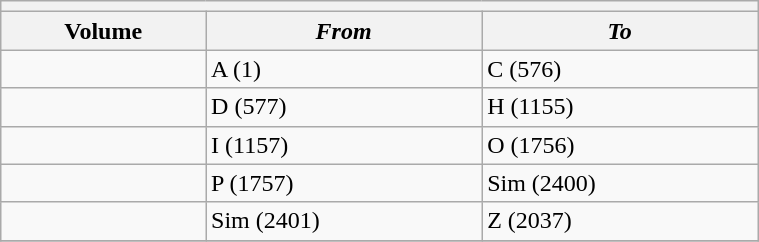<table align="center" class="wikitable" width=40%>
<tr>
<th colspan="3"></th>
</tr>
<tr>
<th>Volume</th>
<th><em>From</em></th>
<th><em>To</em></th>
</tr>
<tr>
<td></td>
<td>A (1)</td>
<td>C (576)</td>
</tr>
<tr>
<td></td>
<td>D (577)</td>
<td>H (1155)</td>
</tr>
<tr>
<td></td>
<td>I (1157)</td>
<td>O (1756)</td>
</tr>
<tr>
<td></td>
<td>P (1757)</td>
<td>Sim (2400)</td>
</tr>
<tr>
<td></td>
<td>Sim (2401)</td>
<td>Z (2037)</td>
</tr>
<tr>
</tr>
</table>
